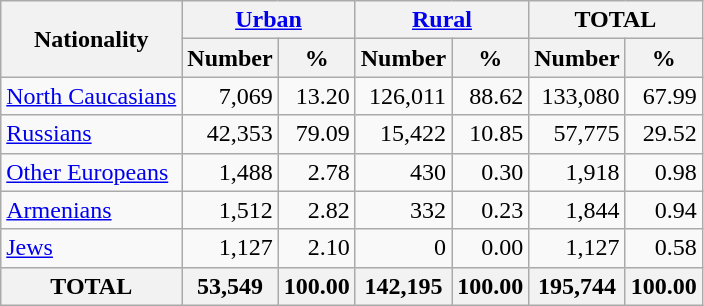<table class="wikitable sortable">
<tr>
<th rowspan="2">Nationality</th>
<th colspan="2"><a href='#'>Urban</a></th>
<th colspan="2"><a href='#'>Rural</a></th>
<th colspan="2">TOTAL</th>
</tr>
<tr>
<th>Number</th>
<th>%</th>
<th>Number</th>
<th>%</th>
<th>Number</th>
<th>%</th>
</tr>
<tr>
<td><a href='#'>North Caucasians</a></td>
<td align="right">7,069</td>
<td align="right">13.20</td>
<td align="right">126,011</td>
<td align="right">88.62</td>
<td align="right">133,080</td>
<td align="right">67.99</td>
</tr>
<tr>
<td><a href='#'>Russians</a></td>
<td align="right">42,353</td>
<td align="right">79.09</td>
<td align="right">15,422</td>
<td align="right">10.85</td>
<td align="right">57,775</td>
<td align="right">29.52</td>
</tr>
<tr>
<td><a href='#'>Other Europeans</a></td>
<td align="right">1,488</td>
<td align="right">2.78</td>
<td align="right">430</td>
<td align="right">0.30</td>
<td align="right">1,918</td>
<td align="right">0.98</td>
</tr>
<tr>
<td><a href='#'>Armenians</a></td>
<td align="right">1,512</td>
<td align="right">2.82</td>
<td align="right">332</td>
<td align="right">0.23</td>
<td align="right">1,844</td>
<td align="right">0.94</td>
</tr>
<tr>
<td><a href='#'>Jews</a></td>
<td align="right">1,127</td>
<td align="right">2.10</td>
<td align="right">0</td>
<td align="right">0.00</td>
<td align="right">1,127</td>
<td align="right">0.58</td>
</tr>
<tr>
<th>TOTAL</th>
<th>53,549</th>
<th>100.00</th>
<th>142,195</th>
<th>100.00</th>
<th>195,744</th>
<th>100.00</th>
</tr>
</table>
